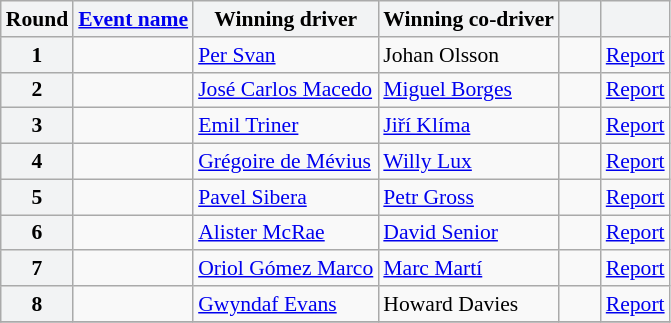<table class="wikitable" style="font-size:90%;">
<tr>
<th style="background-color:#f2f3f4">Round</th>
<th style="background-color:#f2f3f4"><a href='#'>Event name</a></th>
<th style="background-color:#f2f3f4">Winning driver</th>
<th style="background-color:#f2f3f4">Winning co-driver</th>
<th style="background-color:#f2f3f4"></th>
<th style="background-color:#f2f3f4" class="unsortable"></th>
</tr>
<tr>
<th style="background-color:#f2f3f4">1</th>
<td style="padding-right:24px"></td>
<td> <a href='#'>Per Svan</a></td>
<td> Johan Olsson</td>
<td style="padding-right:24px"></td>
<td><a href='#'>Report</a></td>
</tr>
<tr>
<th style="background-color:#f2f3f4">2</th>
<td style="padding-right:24px"></td>
<td> <a href='#'>José Carlos Macedo</a></td>
<td> <a href='#'>Miguel Borges</a></td>
<td style="padding-right:24px"></td>
<td><a href='#'>Report</a></td>
</tr>
<tr>
<th style="background-color:#f2f3f4">3</th>
<td style="padding-right:24px"></td>
<td> <a href='#'>Emil Triner</a></td>
<td> <a href='#'>Jiří Klíma</a></td>
<td style="padding-right:24px"></td>
<td><a href='#'>Report</a></td>
</tr>
<tr>
<th style="background-color:#f2f3f4">4</th>
<td style="padding-right:24px"></td>
<td> <a href='#'>Grégoire de Mévius</a></td>
<td> <a href='#'>Willy Lux</a></td>
<td style="padding-right:24px"></td>
<td><a href='#'>Report</a></td>
</tr>
<tr>
<th style="background-color:#f2f3f4">5</th>
<td style="padding-right:24px"></td>
<td> <a href='#'>Pavel Sibera</a></td>
<td> <a href='#'>Petr Gross</a></td>
<td style="padding-right:24px"></td>
<td><a href='#'>Report</a></td>
</tr>
<tr>
<th style="background-color:#f2f3f4">6</th>
<td style="padding-right:24px"></td>
<td> <a href='#'>Alister McRae</a></td>
<td> <a href='#'>David Senior</a></td>
<td style="padding-right:24px"></td>
<td><a href='#'>Report</a></td>
</tr>
<tr>
<th style="background-color:#f2f3f4">7</th>
<td style="padding-right:24px"></td>
<td> <a href='#'>Oriol Gómez Marco</a></td>
<td> <a href='#'>Marc Martí</a></td>
<td style="padding-right:24px"></td>
<td><a href='#'>Report</a></td>
</tr>
<tr>
<th style="background-color:#f2f3f4">8</th>
<td style="padding-right:24px"></td>
<td> <a href='#'>Gwyndaf Evans</a></td>
<td> Howard Davies</td>
<td style="padding-right:24px"></td>
<td><a href='#'>Report</a></td>
</tr>
<tr>
</tr>
</table>
